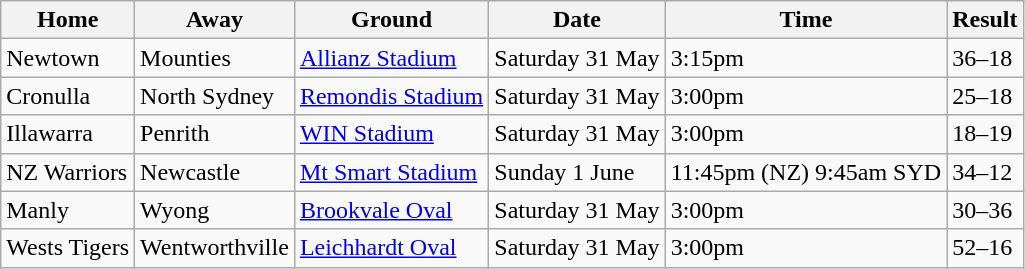<table class="wikitable">
<tr>
<th>Home</th>
<th>Away</th>
<th>Ground</th>
<th>Date</th>
<th>Time</th>
<th>Result</th>
</tr>
<tr>
<td>Newtown</td>
<td>Mounties</td>
<td><a href='#'>Allianz Stadium</a></td>
<td>Saturday 31 May</td>
<td>3:15pm</td>
<td>36–18</td>
</tr>
<tr>
<td>Cronulla</td>
<td>North Sydney</td>
<td><a href='#'>Remondis Stadium</a></td>
<td>Saturday 31 May</td>
<td>3:00pm</td>
<td>25–18</td>
</tr>
<tr>
<td>Illawarra</td>
<td>Penrith</td>
<td><a href='#'>WIN Stadium</a></td>
<td>Saturday 31 May</td>
<td>3:00pm</td>
<td>18–19</td>
</tr>
<tr>
<td>NZ Warriors</td>
<td>Newcastle</td>
<td><a href='#'>Mt Smart Stadium</a></td>
<td>Sunday 1 June</td>
<td>11:45pm (NZ) 9:45am SYD</td>
<td>34–12</td>
</tr>
<tr>
<td>Manly</td>
<td>Wyong</td>
<td><a href='#'>Brookvale Oval</a></td>
<td>Saturday 31 May</td>
<td>3:00pm</td>
<td>30–36</td>
</tr>
<tr>
<td>Wests Tigers</td>
<td>Wentworthville</td>
<td><a href='#'>Leichhardt Oval</a></td>
<td>Saturday 31 May</td>
<td>3:00pm</td>
<td>52–16</td>
</tr>
</table>
